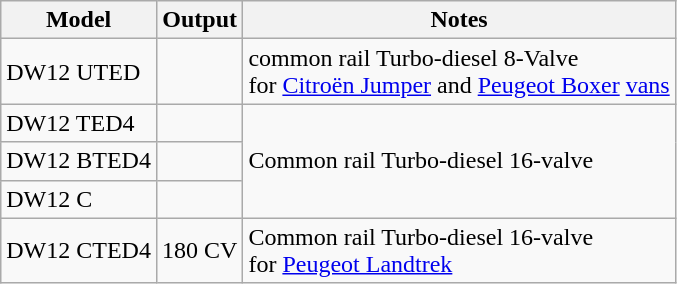<table class="wikitable">
<tr>
<th>Model</th>
<th>Output</th>
<th>Notes</th>
</tr>
<tr>
<td>DW12 UTED</td>
<td></td>
<td>common rail Turbo-diesel 8-Valve<br>for <a href='#'>Citroën Jumper</a> and <a href='#'>Peugeot Boxer</a> <a href='#'>vans</a></td>
</tr>
<tr>
<td>DW12 TED4</td>
<td></td>
<td rowspan=3>Common rail Turbo-diesel 16-valve</td>
</tr>
<tr>
<td>DW12 BTED4</td>
<td></td>
</tr>
<tr>
<td>DW12 C</td>
<td></td>
</tr>
<tr>
<td>DW12 CTED4</td>
<td>180 CV</td>
<td>Common rail Turbo-diesel 16-valve<br>for <a href='#'>Peugeot Landtrek</a></td>
</tr>
</table>
